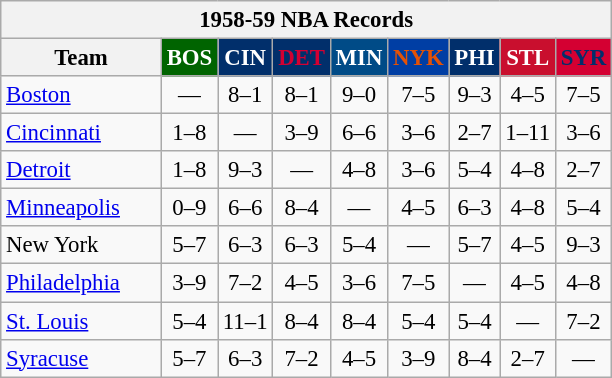<table class="wikitable" style="font-size:95%; text-align:center;">
<tr>
<th colspan=9>1958-59 NBA Records</th>
</tr>
<tr>
<th width=100>Team</th>
<th style="background:#006400;color:#FFFFFF;width=35">BOS</th>
<th style="background:#012F6B;color:#FFFFFF;width=35">CIN</th>
<th style="background:#012F6B;color:#D40032;width=35">DET</th>
<th style="background:#004B87;color:#FFFFFF;width=35">MIN</th>
<th style="background:#003EA4;color:#E45206;width=35">NYK</th>
<th style="background:#012F6B;color:#FFFFFF;width=35">PHI</th>
<th style="background:#C90F2E;color:#FFFFFF;width=35">STL</th>
<th style="background:#D40032;color:#022E6B;width=35">SYR</th>
</tr>
<tr>
<td style="text-align:left;"><a href='#'>Boston</a></td>
<td>—</td>
<td>8–1</td>
<td>8–1</td>
<td>9–0</td>
<td>7–5</td>
<td>9–3</td>
<td>4–5</td>
<td>7–5</td>
</tr>
<tr>
<td style="text-align:left;"><a href='#'>Cincinnati</a></td>
<td>1–8</td>
<td>—</td>
<td>3–9</td>
<td>6–6</td>
<td>3–6</td>
<td>2–7</td>
<td>1–11</td>
<td>3–6</td>
</tr>
<tr>
<td style="text-align:left;"><a href='#'>Detroit</a></td>
<td>1–8</td>
<td>9–3</td>
<td>—</td>
<td>4–8</td>
<td>3–6</td>
<td>5–4</td>
<td>4–8</td>
<td>2–7</td>
</tr>
<tr>
<td style="text-align:left;"><a href='#'>Minneapolis</a></td>
<td>0–9</td>
<td>6–6</td>
<td>8–4</td>
<td>—</td>
<td>4–5</td>
<td>6–3</td>
<td>4–8</td>
<td>5–4</td>
</tr>
<tr>
<td style="text-align:left;">New York</td>
<td>5–7</td>
<td>6–3</td>
<td>6–3</td>
<td>5–4</td>
<td>—</td>
<td>5–7</td>
<td>4–5</td>
<td>9–3</td>
</tr>
<tr>
<td style="text-align:left;"><a href='#'>Philadelphia</a></td>
<td>3–9</td>
<td>7–2</td>
<td>4–5</td>
<td>3–6</td>
<td>7–5</td>
<td>—</td>
<td>4–5</td>
<td>4–8</td>
</tr>
<tr>
<td style="text-align:left;"><a href='#'>St. Louis</a></td>
<td>5–4</td>
<td>11–1</td>
<td>8–4</td>
<td>8–4</td>
<td>5–4</td>
<td>5–4</td>
<td>—</td>
<td>7–2</td>
</tr>
<tr>
<td style="text-align:left;"><a href='#'>Syracuse</a></td>
<td>5–7</td>
<td>6–3</td>
<td>7–2</td>
<td>4–5</td>
<td>3–9</td>
<td>8–4</td>
<td>2–7</td>
<td>—</td>
</tr>
</table>
